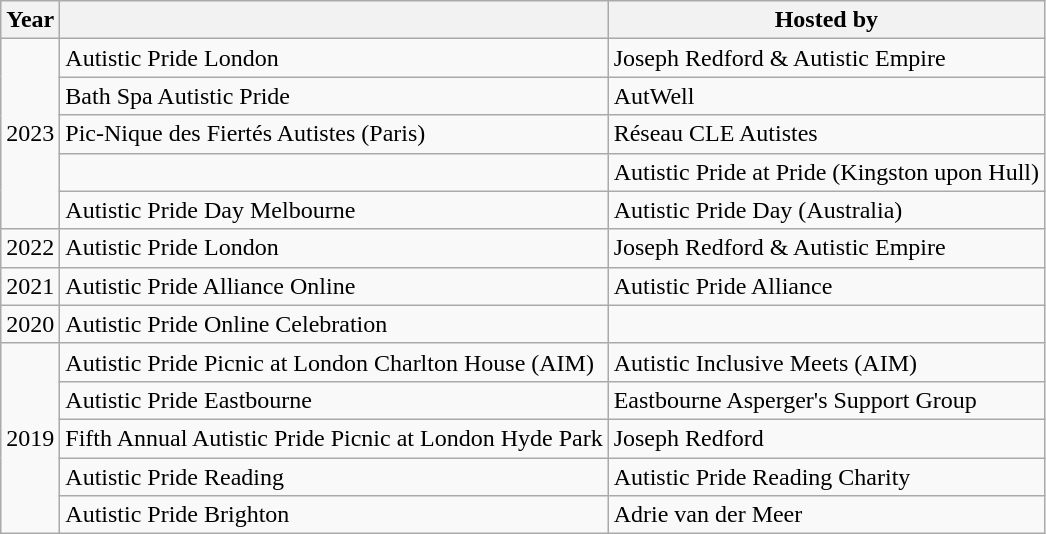<table class="wikitable">
<tr>
<th>Year</th>
<th></th>
<th>Hosted by</th>
</tr>
<tr>
<td rowspan="5">2023</td>
<td>Autistic Pride London</td>
<td>Joseph Redford & Autistic Empire</td>
</tr>
<tr>
<td>Bath Spa Autistic Pride</td>
<td>AutWell</td>
</tr>
<tr>
<td>Pic-Nique des Fiertés Autistes (Paris)</td>
<td>Réseau CLE Autistes</td>
</tr>
<tr>
<td></td>
<td>Autistic Pride at Pride (Kingston upon Hull)</td>
</tr>
<tr>
<td>Autistic Pride Day Melbourne</td>
<td>Autistic Pride Day (Australia)</td>
</tr>
<tr>
<td>2022</td>
<td>Autistic Pride London</td>
<td>Joseph Redford & Autistic Empire</td>
</tr>
<tr>
<td>2021</td>
<td>Autistic Pride Alliance Online</td>
<td>Autistic Pride Alliance</td>
</tr>
<tr>
<td>2020</td>
<td>Autistic Pride Online Celebration</td>
<td></td>
</tr>
<tr>
<td rowspan="5">2019</td>
<td>Autistic Pride Picnic at London Charlton House (AIM)</td>
<td>Autistic Inclusive Meets (AIM)</td>
</tr>
<tr>
<td>Autistic Pride Eastbourne</td>
<td>Eastbourne Asperger's Support Group</td>
</tr>
<tr>
<td>Fifth Annual Autistic Pride Picnic at London Hyde Park</td>
<td>Joseph Redford</td>
</tr>
<tr>
<td>Autistic Pride Reading</td>
<td>Autistic Pride Reading Charity</td>
</tr>
<tr>
<td>Autistic Pride Brighton</td>
<td>Adrie van der Meer</td>
</tr>
</table>
